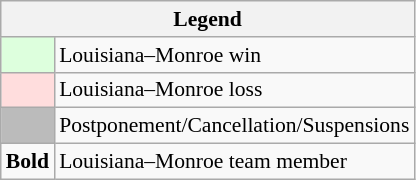<table class="wikitable" style="font-size:90%">
<tr>
<th colspan="2">Legend</th>
</tr>
<tr>
<td bgcolor="#ddffdd"> </td>
<td>Louisiana–Monroe win</td>
</tr>
<tr>
<td bgcolor="#ffdddd"> </td>
<td>Louisiana–Monroe loss</td>
</tr>
<tr>
<td bgcolor="#bbbbbb"> </td>
<td>Postponement/Cancellation/Suspensions</td>
</tr>
<tr>
<td><strong>Bold</strong></td>
<td>Louisiana–Monroe team member</td>
</tr>
</table>
